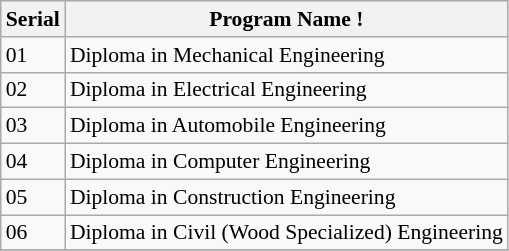<table class="wikitable sortable" style="font-size:90%">
<tr>
<th>Serial</th>
<th>Program Name !</th>
</tr>
<tr l>
<td>01</td>
<td>Diploma in Mechanical Engineering</td>
</tr>
<tr>
<td>02</td>
<td>Diploma in Electrical Engineering</td>
</tr>
<tr>
<td>03</td>
<td>Diploma in Automobile Engineering</td>
</tr>
<tr>
<td>04</td>
<td>Diploma in Computer Engineering</td>
</tr>
<tr>
<td>05</td>
<td>Diploma in Construction Engineering</td>
</tr>
<tr>
<td>06</td>
<td>Diploma in Civil (Wood Specialized) Engineering</td>
</tr>
<tr>
</tr>
</table>
